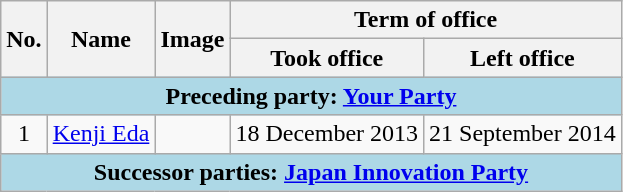<table class="wikitable"  style="text-align:center">
<tr>
<th rowspan=2>No.</th>
<th rowspan=2>Name</th>
<th rowspan="2">Image</th>
<th colspan=2>Term of office</th>
</tr>
<tr>
<th>Took office</th>
<th>Left office</th>
</tr>
<tr>
<td style="background:lightblue;" colspan="5"><strong>Preceding party: <a href='#'>Your Party</a></strong></td>
</tr>
<tr>
<td>1</td>
<td><a href='#'>Kenji Eda</a></td>
<td></td>
<td>18 December 2013</td>
<td>21 September 2014</td>
</tr>
<tr>
<td bgcolor="lightblue" colspan="5"><strong>Successor parties: <a href='#'>Japan Innovation Party</a></strong></td>
</tr>
</table>
